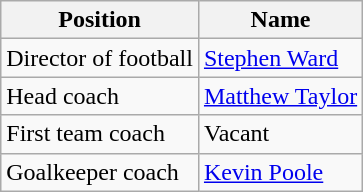<table class="wikitable">
<tr>
<th>Position</th>
<th>Name</th>
</tr>
<tr>
<td>Director of football</td>
<td><a href='#'>Stephen Ward</a></td>
</tr>
<tr>
<td>Head coach</td>
<td><a href='#'>Matthew Taylor</a></td>
</tr>
<tr>
<td>First team coach</td>
<td>Vacant</td>
</tr>
<tr>
<td>Goalkeeper coach</td>
<td><a href='#'>Kevin Poole</a></td>
</tr>
</table>
